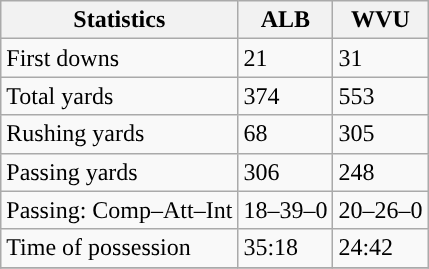<table class="wikitable" style="float: left;">
<tr>
<th>Statistics</th>
<th>ALB</th>
<th>WVU</th>
</tr>
<tr>
<td>First downs</td>
<td>21</td>
<td>31</td>
</tr>
<tr>
<td>Total yards</td>
<td>374</td>
<td>553</td>
</tr>
<tr>
<td>Rushing yards</td>
<td>68</td>
<td>305</td>
</tr>
<tr>
<td>Passing yards</td>
<td>306</td>
<td>248</td>
</tr>
<tr>
<td>Passing: Comp–Att–Int</td>
<td>18–39–0</td>
<td>20–26–0</td>
</tr>
<tr>
<td>Time of possession</td>
<td>35:18</td>
<td>24:42</td>
</tr>
<tr>
</tr>
</table>
